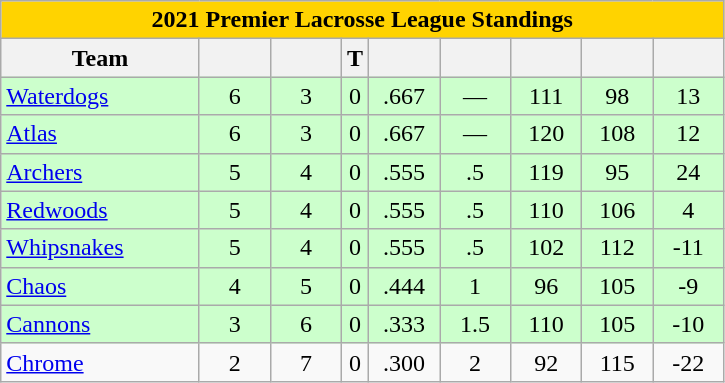<table class="wikitable" style="text-align:center">
<tr>
<th colspan="18" style="background-color:#FFD300;color:#000000;">2021 Premier Lacrosse League Standings</th>
</tr>
<tr>
<th width="125">Team</th>
<th width="40"></th>
<th width="40"></th>
<th>T</th>
<th width="40"></th>
<th width="40"></th>
<th width="40"></th>
<th width="40"></th>
<th width="40"></th>
</tr>
<tr bgcolor="ccffcc">
<td style="text-align:left;"><a href='#'>Waterdogs</a></td>
<td>6</td>
<td>3</td>
<td>0</td>
<td>.667</td>
<td>—</td>
<td>111</td>
<td>98</td>
<td>13</td>
</tr>
<tr bgcolor="ccffcc">
<td style="text-align:left;"><a href='#'>Atlas</a></td>
<td>6</td>
<td>3</td>
<td>0</td>
<td>.667</td>
<td>—</td>
<td>120</td>
<td>108</td>
<td>12</td>
</tr>
<tr bgcolor="ccffcc">
<td style="text-align:left;"><a href='#'>Archers</a></td>
<td>5</td>
<td>4</td>
<td>0</td>
<td>.555</td>
<td>.5</td>
<td>119</td>
<td>95</td>
<td>24</td>
</tr>
<tr bgcolor="ccffcc">
<td style="text-align:left;"><a href='#'>Redwoods</a></td>
<td>5</td>
<td>4</td>
<td>0</td>
<td>.555</td>
<td>.5</td>
<td>110</td>
<td>106</td>
<td>4</td>
</tr>
<tr bgcolor="ccffcc">
<td style="text-align:left;"><a href='#'>Whipsnakes</a></td>
<td>5</td>
<td>4</td>
<td>0</td>
<td>.555</td>
<td>.5</td>
<td>102</td>
<td>112</td>
<td>-11</td>
</tr>
<tr bgcolor="ccffcc">
<td style="text-align:left;"><a href='#'>Chaos</a></td>
<td>4</td>
<td>5</td>
<td>0</td>
<td>.444</td>
<td>1</td>
<td>96</td>
<td>105</td>
<td>-9</td>
</tr>
<tr bgcolor="ccffcc">
<td style="text-align:left;"><a href='#'>Cannons</a></td>
<td>3</td>
<td>6</td>
<td>0</td>
<td>.333</td>
<td>1.5</td>
<td>110</td>
<td>105</td>
<td>-10</td>
</tr>
<tr>
<td style="text-align:left;"><a href='#'>Chrome</a></td>
<td>2</td>
<td>7</td>
<td>0</td>
<td>.300</td>
<td>2</td>
<td>92</td>
<td>115</td>
<td>-22</td>
</tr>
</table>
